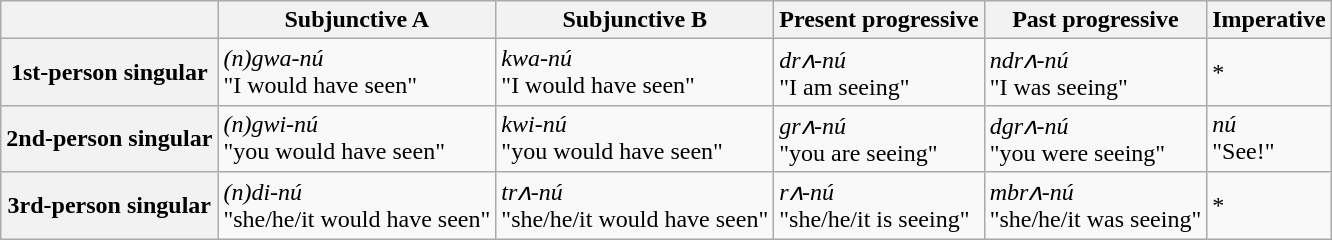<table class="wikitable">
<tr>
<th></th>
<th>Subjunctive A</th>
<th>Subjunctive B</th>
<th>Present progressive</th>
<th>Past progressive</th>
<th>Imperative</th>
</tr>
<tr>
<th>1st-person singular</th>
<td><em>(n)gwa-nú</em><br>"I would have seen"</td>
<td><em>kwa-nú</em><br>"I would have seen"</td>
<td><em>drʌ-nú</em><br>"I am seeing"</td>
<td><em>ndrʌ-nú</em><br>"I was seeing"</td>
<td>*</td>
</tr>
<tr>
<th>2nd-person singular</th>
<td><em>(n)gwi-nú</em><br>"you would have seen"</td>
<td><em>kwi-nú</em><br>"you would have seen"</td>
<td><em>grʌ-nú</em><br>"you are seeing"</td>
<td><em>dgrʌ-nú</em><br>"you were seeing"</td>
<td><em>nú</em><br>"See!"</td>
</tr>
<tr>
<th>3rd-person singular</th>
<td><em>(n)di-nú</em><br>"she/he/it would have seen"</td>
<td><em>trʌ-nú</em><br>"she/he/it would have seen"</td>
<td><em>rʌ-nú</em><br>"she/he/it is seeing"</td>
<td><em>mbrʌ-nú</em><br>"she/he/it was seeing"</td>
<td>*</td>
</tr>
</table>
